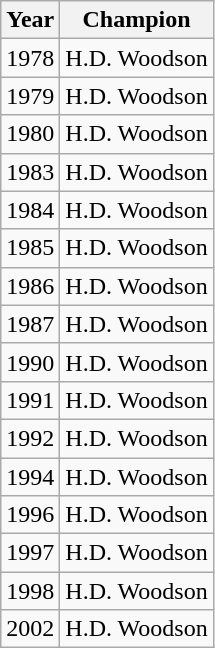<table class="wikitable">
<tr>
<th>Year</th>
<th>Champion</th>
</tr>
<tr>
<td>1978</td>
<td>H.D.  Woodson</td>
</tr>
<tr>
<td>1979</td>
<td>H.D.  Woodson</td>
</tr>
<tr>
<td>1980</td>
<td>H.D.  Woodson</td>
</tr>
<tr>
<td>1983</td>
<td>H.D.  Woodson</td>
</tr>
<tr>
<td>1984</td>
<td>H.D.  Woodson</td>
</tr>
<tr>
<td>1985</td>
<td>H.D.  Woodson</td>
</tr>
<tr>
<td>1986</td>
<td>H.D.  Woodson</td>
</tr>
<tr>
<td>1987</td>
<td>H.D.  Woodson</td>
</tr>
<tr>
<td>1990</td>
<td>H.D.  Woodson</td>
</tr>
<tr>
<td>1991</td>
<td>H.D.  Woodson</td>
</tr>
<tr>
<td>1992</td>
<td>H.D.  Woodson</td>
</tr>
<tr>
<td>1994</td>
<td>H.D.  Woodson</td>
</tr>
<tr>
<td>1996</td>
<td>H.D.  Woodson</td>
</tr>
<tr>
<td>1997</td>
<td>H.D.  Woodson</td>
</tr>
<tr>
<td>1998</td>
<td>H.D.  Woodson</td>
</tr>
<tr>
<td>2002</td>
<td>H.D.  Woodson</td>
</tr>
</table>
